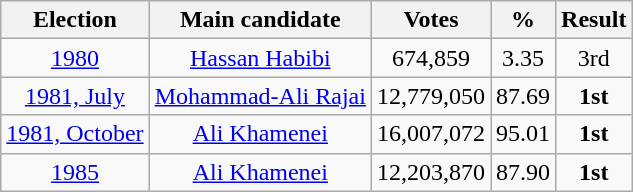<table class="wikitable" style="text-align:center">
<tr>
<th>Election</th>
<th>Main candidate</th>
<th>Votes</th>
<th>%</th>
<th>Result</th>
</tr>
<tr>
<td align:left><a href='#'>1980</a></td>
<td><a href='#'>Hassan Habibi</a></td>
<td>674,859</td>
<td>3.35</td>
<td>3rd</td>
</tr>
<tr>
<td align:left><a href='#'>1981, July</a></td>
<td><a href='#'>Mohammad-Ali Rajai</a></td>
<td>12,779,050</td>
<td>87.69</td>
<td><strong>1st</strong></td>
</tr>
<tr>
<td align:left><a href='#'>1981, October</a></td>
<td><a href='#'>Ali Khamenei</a></td>
<td>16,007,072</td>
<td>95.01</td>
<td><strong>1st</strong></td>
</tr>
<tr>
<td align:left><a href='#'>1985</a></td>
<td><a href='#'>Ali Khamenei</a></td>
<td>12,203,870</td>
<td>87.90</td>
<td><strong>1st</strong></td>
</tr>
</table>
